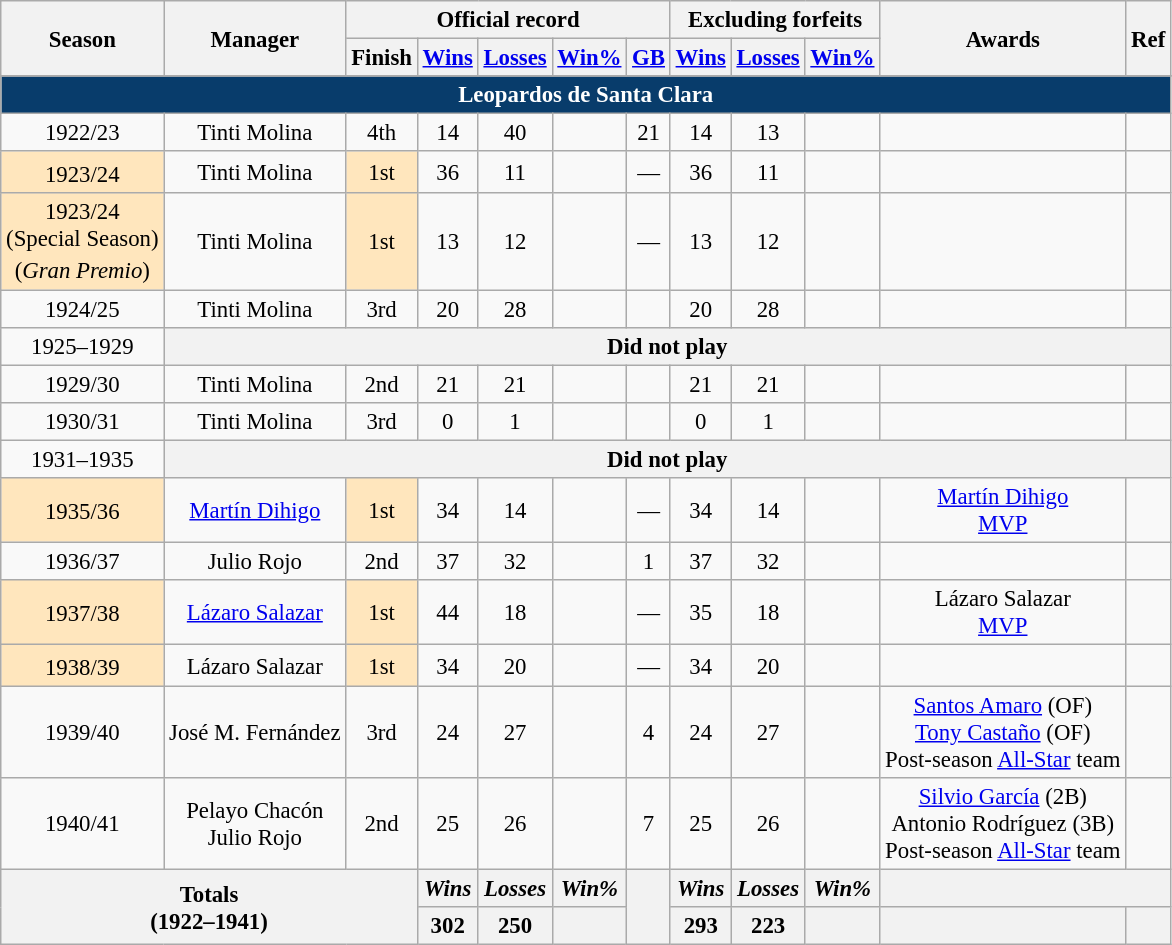<table class="wikitable" style="text-align:center; font-size:95%">
<tr>
<th rowspan=2>Season</th>
<th rowspan=2>Manager</th>
<th colspan=5>Official record</th>
<th colspan=3>Excluding forfeits</th>
<th rowspan=2>Awards</th>
<th rowspan=2>Ref</th>
</tr>
<tr>
<th>Finish</th>
<th><a href='#'>Wins</a></th>
<th><a href='#'>Losses</a></th>
<th><a href='#'>Win%</a></th>
<th><a href='#'>GB</a></th>
<th><a href='#'>Wins</a></th>
<th><a href='#'>Losses</a></th>
<th><a href='#'>Win%</a></th>
</tr>
<tr>
</tr>
<tr>
<td align="center" colspan="12" style="background:#083C6B; color:white"><strong>Leopardos de Santa Clara</strong></td>
</tr>
<tr>
<td>1922/23</td>
<td>Tinti Molina</td>
<td>4th</td>
<td>14</td>
<td>40</td>
<td></td>
<td>21</td>
<td>14</td>
<td>13</td>
<td></td>
<td></td>
<td></td>
</tr>
<tr>
<td bgcolor="#FFE6BD">1923/24<sup></sup></td>
<td>Tinti Molina</td>
<td bgcolor="#FFE6BD">1st</td>
<td>36</td>
<td>11</td>
<td></td>
<td>—</td>
<td>36</td>
<td>11</td>
<td></td>
<td></td>
<td></td>
</tr>
<tr>
<td bgcolor="#FFE6BD">1923/24<br>(Special Season)<br>(<em>Gran Premio</em>)<sup></sup></td>
<td>Tinti Molina</td>
<td bgcolor="#FFE6BD">1st</td>
<td>13</td>
<td>12</td>
<td></td>
<td>—</td>
<td>13</td>
<td>12</td>
<td></td>
<td></td>
<td></td>
</tr>
<tr>
<td>1924/25</td>
<td>Tinti Molina</td>
<td>3rd</td>
<td>20</td>
<td>28</td>
<td></td>
<td></td>
<td>20</td>
<td>28</td>
<td></td>
<td></td>
<td></td>
</tr>
<tr>
<td>1925–1929</td>
<th colspan="11">Did not play</th>
</tr>
<tr>
<td>1929/30</td>
<td>Tinti Molina</td>
<td>2nd</td>
<td>21</td>
<td>21</td>
<td></td>
<td></td>
<td>21</td>
<td>21</td>
<td></td>
<td></td>
<td></td>
</tr>
<tr>
<td>1930/31</td>
<td>Tinti Molina</td>
<td>3rd</td>
<td>0</td>
<td>1</td>
<td></td>
<td></td>
<td>0</td>
<td>1</td>
<td></td>
<td></td>
<td></td>
</tr>
<tr>
<td>1931–1935</td>
<th colspan="11">Did not play</th>
</tr>
<tr>
<td bgcolor="#FFE6BD">1935/36<sup></sup></td>
<td><a href='#'>Martín Dihigo</a></td>
<td bgcolor="#FFE6BD">1st</td>
<td>34</td>
<td>14</td>
<td></td>
<td>—</td>
<td>34</td>
<td>14</td>
<td></td>
<td><a href='#'>Martín Dihigo</a><br><a href='#'>MVP</a></td>
<td></td>
</tr>
<tr>
<td>1936/37</td>
<td>Julio Rojo</td>
<td>2nd</td>
<td>37</td>
<td>32</td>
<td></td>
<td>1</td>
<td>37</td>
<td>32</td>
<td></td>
<td></td>
<td></td>
</tr>
<tr>
<td bgcolor="#FFE6BD">1937/38<sup></sup></td>
<td><a href='#'>Lázaro Salazar</a></td>
<td bgcolor="#FFE6BD">1st</td>
<td>44</td>
<td>18</td>
<td></td>
<td>—</td>
<td>35</td>
<td>18</td>
<td></td>
<td>Lázaro Salazar<br><a href='#'>MVP</a></td>
<td></td>
</tr>
<tr>
<td bgcolor="#FFE6BD">1938/39<sup></sup></td>
<td>Lázaro Salazar</td>
<td bgcolor="#FFE6BD">1st</td>
<td>34</td>
<td>20</td>
<td></td>
<td>—</td>
<td>34</td>
<td>20</td>
<td></td>
<td></td>
<td></td>
</tr>
<tr>
<td>1939/40</td>
<td>José M. Fernández</td>
<td>3rd</td>
<td>24</td>
<td>27</td>
<td></td>
<td>4</td>
<td>24</td>
<td>27</td>
<td></td>
<td><a href='#'>Santos Amaro</a> (OF)<br><a href='#'>Tony Castaño</a> (OF)<br>Post-season <a href='#'>All-Star</a> team</td>
<td></td>
</tr>
<tr>
<td>1940/41</td>
<td>Pelayo Chacón<br>Julio Rojo</td>
<td>2nd</td>
<td>25</td>
<td>26</td>
<td></td>
<td>7</td>
<td>25</td>
<td>26</td>
<td></td>
<td><a href='#'>Silvio García</a> (2B)<br>Antonio Rodríguez (3B)<br>Post-season <a href='#'>All-Star</a> team</td>
<td></td>
</tr>
<tr>
<th colspan=3 rowspan=2>Totals<br>(1922–1941)</th>
<th><em>Wins</em></th>
<th><em>Losses</em></th>
<th><em>Win%</em></th>
<th rowspan=2></th>
<th><em>Wins</em></th>
<th><em>Losses</em></th>
<th><em>Win%</em></th>
<th colspan=2></th>
</tr>
<tr>
<th>302</th>
<th>250</th>
<th></th>
<th>293</th>
<th>223</th>
<th></th>
<th></th>
<th></th>
</tr>
</table>
